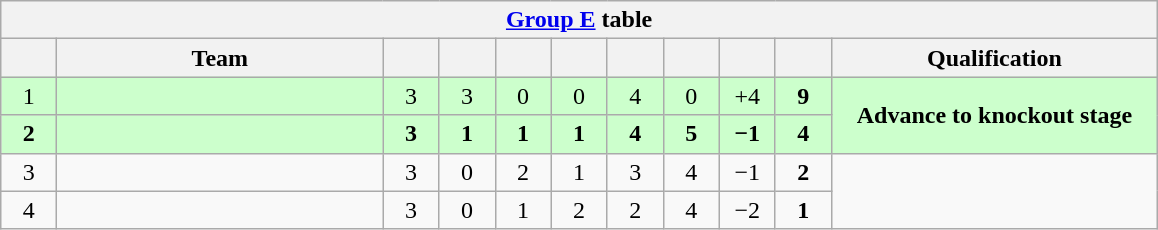<table class="wikitable" style="text-align:center">
<tr>
<th colspan="11"><a href='#'>Group E</a> table</th>
</tr>
<tr>
<th width="30"></th>
<th width="210">Team</th>
<th width="30"></th>
<th width="30"></th>
<th width="30"></th>
<th width="30"></th>
<th width="30"></th>
<th width="30"></th>
<th width="30"></th>
<th width="30"></th>
<th width="210">Qualification</th>
</tr>
<tr bgcolor="#ccffcc">
<td>1</td>
<td align="left"></td>
<td>3</td>
<td>3</td>
<td>0</td>
<td>0</td>
<td>4</td>
<td>0</td>
<td>+4</td>
<td><strong>9</strong></td>
<td rowspan="2"><strong>Advance to knockout stage</strong></td>
</tr>
<tr bgcolor="#ccffcc">
<td><strong>2</strong></td>
<td align="left"><strong></strong></td>
<td><strong>3</strong></td>
<td><strong>1</strong></td>
<td><strong>1</strong></td>
<td><strong>1</strong></td>
<td><strong>4</strong></td>
<td><strong>5</strong></td>
<td><strong>−1</strong></td>
<td><strong>4</strong></td>
</tr>
<tr>
<td>3</td>
<td align="left"></td>
<td>3</td>
<td>0</td>
<td>2</td>
<td>1</td>
<td>3</td>
<td>4</td>
<td>−1</td>
<td><strong>2</strong></td>
<td rowspan="2"></td>
</tr>
<tr>
<td>4</td>
<td align="left"></td>
<td>3</td>
<td>0</td>
<td>1</td>
<td>2</td>
<td>2</td>
<td>4</td>
<td>−2</td>
<td><strong>1</strong></td>
</tr>
</table>
